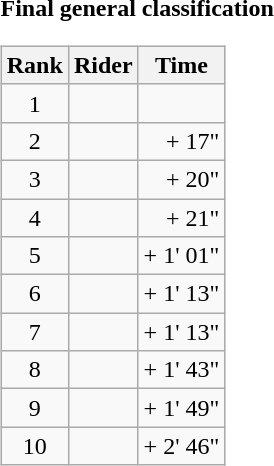<table>
<tr>
<td><strong>Final general classification</strong><br><table class="wikitable">
<tr>
<th scope="col">Rank</th>
<th scope="col">Rider</th>
<th scope="col">Time</th>
</tr>
<tr>
<td style="text-align:center;">1</td>
<td></td>
<td style="text-align:right;"></td>
</tr>
<tr>
<td style="text-align:center;">2</td>
<td></td>
<td style="text-align:right;">+ 17"</td>
</tr>
<tr>
<td style="text-align:center;">3</td>
<td></td>
<td style="text-align:right;">+ 20"</td>
</tr>
<tr>
<td style="text-align:center;">4</td>
<td></td>
<td style="text-align:right;">+ 21"</td>
</tr>
<tr>
<td style="text-align:center;">5</td>
<td></td>
<td style="text-align:right;">+ 1' 01"</td>
</tr>
<tr>
<td style="text-align:center;">6</td>
<td></td>
<td style="text-align:right;">+ 1' 13"</td>
</tr>
<tr>
<td style="text-align:center;">7</td>
<td></td>
<td style="text-align:right;">+ 1' 13"</td>
</tr>
<tr>
<td style="text-align:center;">8</td>
<td></td>
<td style="text-align:right;">+ 1' 43"</td>
</tr>
<tr>
<td style="text-align:center;">9</td>
<td></td>
<td style="text-align:right;">+ 1' 49"</td>
</tr>
<tr>
<td style="text-align:center;">10</td>
<td></td>
<td style="text-align:right;">+ 2' 46"</td>
</tr>
</table>
</td>
</tr>
</table>
